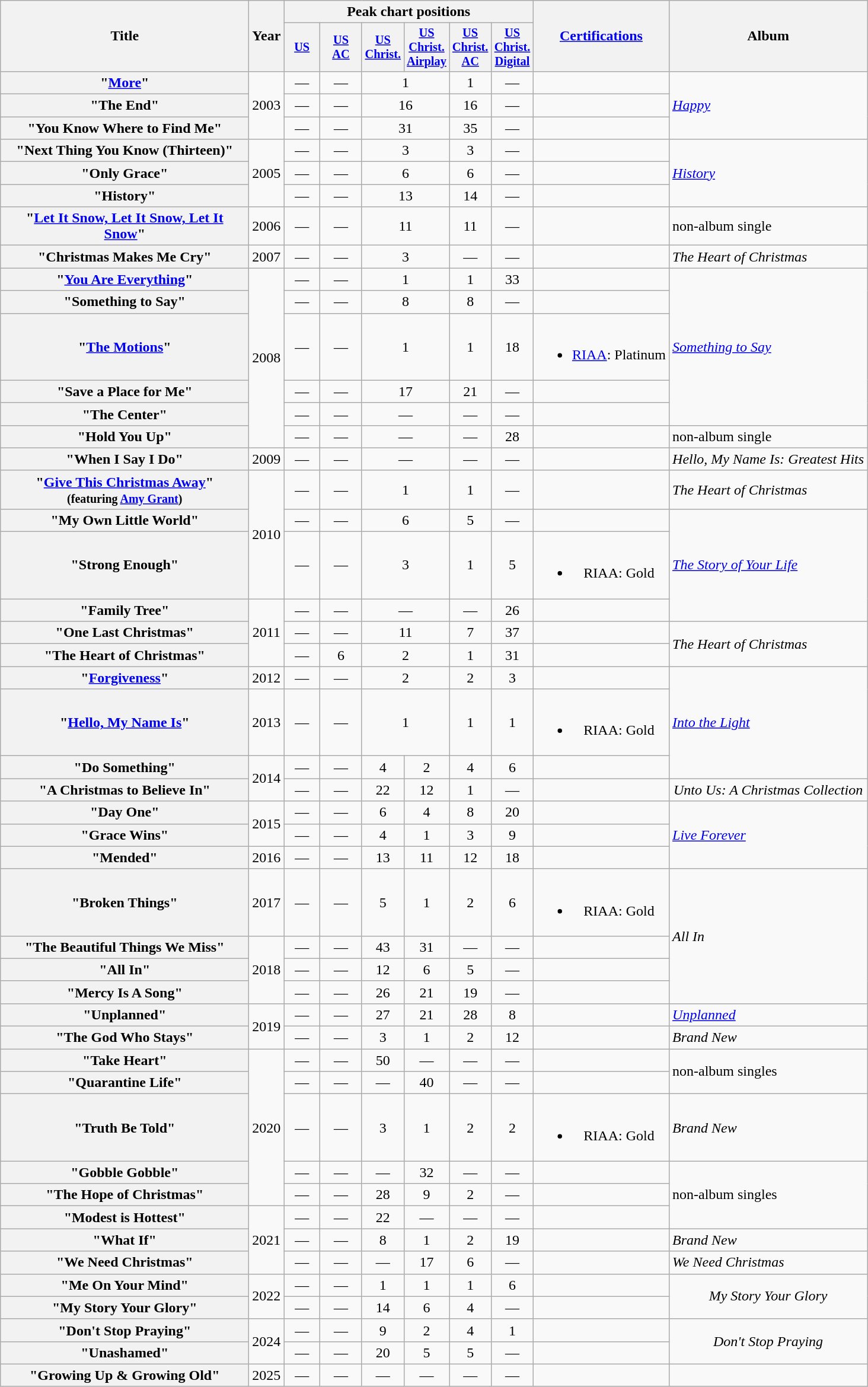<table class="wikitable plainrowheaders" style=text-align:center;>
<tr>
<th rowspan="2" scope="col" style="width:17em;">Title</th>
<th rowspan="2" scope="col">Year</th>
<th scope="col" colspan="6">Peak chart positions</th>
<th scope="col" rowspan="2"><a href='#'>Certifications</a></th>
<th scope="col" rowspan="2">Album</th>
</tr>
<tr>
<th scope="col" style="width:2.5em;font-size:85%;"><a href='#'>US</a><br></th>
<th style="width:3em; font-size:85%"><a href='#'>US<br>AC</a><br></th>
<th scope="col" style="width:3em;font-size:85%;"><a href='#'>US<br> Christ.</a><br></th>
<th style="width:3em; font-size:85%"><a href='#'>US<br>Christ.<br>Airplay</a><br></th>
<th style="width:3em; font-size:85%"><a href='#'>US<br>Christ.<br>AC</a><br></th>
<th style="width:3em; font-size:85%"><a href='#'>US<br>Christ.<br>Digital</a><br></th>
</tr>
<tr>
<th scope="row">"<a href='#'>More</a>"</th>
<td rowspan="3">2003</td>
<td>—</td>
<td>—</td>
<td colspan="2">1</td>
<td>1</td>
<td>—</td>
<td></td>
<td rowspan="3" style="text-align:left"><em><a href='#'>Happy</a></em></td>
</tr>
<tr>
<th scope="row">"The End"</th>
<td>—</td>
<td>—</td>
<td colspan="2">16</td>
<td>16</td>
<td>—</td>
<td></td>
</tr>
<tr>
<th scope="row">"You Know Where to Find Me"</th>
<td>—</td>
<td>—</td>
<td colspan="2">31</td>
<td>35</td>
<td>—</td>
<td></td>
</tr>
<tr>
<th scope="row">"Next Thing You Know (Thirteen)"</th>
<td rowspan="3">2005</td>
<td>—</td>
<td>—</td>
<td colspan="2">3</td>
<td>3</td>
<td>—</td>
<td></td>
<td rowspan="3" style="text-align:left"><em><a href='#'>History</a></em></td>
</tr>
<tr>
<th scope="row">"Only Grace"</th>
<td>—</td>
<td>—</td>
<td colspan="2">6</td>
<td>6</td>
<td>—</td>
<td></td>
</tr>
<tr>
<th scope="row">"History"</th>
<td>—</td>
<td>—</td>
<td colspan="2">13</td>
<td>14</td>
<td>—</td>
<td></td>
</tr>
<tr>
<th scope="row">"<a href='#'>Let It Snow, Let It Snow, Let It Snow</a>"</th>
<td>2006</td>
<td>—</td>
<td>—</td>
<td colspan="2">11</td>
<td>11</td>
<td>—</td>
<td></td>
<td style="text-align:left">non-album single</td>
</tr>
<tr>
<th scope="row">"Christmas Makes Me Cry"</th>
<td>2007</td>
<td>—</td>
<td>—</td>
<td colspan="2">3</td>
<td>—</td>
<td>—</td>
<td></td>
<td style="text-align:left"><em>The Heart of Christmas</em></td>
</tr>
<tr>
<th scope="row">"<a href='#'>You Are Everything</a>"</th>
<td rowspan="6">2008</td>
<td>—</td>
<td>—</td>
<td colspan="2">1</td>
<td>1</td>
<td>33</td>
<td></td>
<td rowspan="5" style="text-align:left"><em><a href='#'>Something to Say</a></em></td>
</tr>
<tr>
<th scope="row">"Something to Say"</th>
<td>—</td>
<td>—</td>
<td colspan="2">8</td>
<td>8</td>
<td>—</td>
<td></td>
</tr>
<tr>
<th scope="row">"<a href='#'>The Motions</a>"</th>
<td>—</td>
<td>—</td>
<td colspan="2">1</td>
<td>1</td>
<td>18</td>
<td><br><ul><li><a href='#'>RIAA</a>: Platinum</li></ul></td>
</tr>
<tr>
<th scope="row">"Save a Place for Me"</th>
<td>—</td>
<td>—</td>
<td colspan="2">17</td>
<td>21</td>
<td>—</td>
<td></td>
</tr>
<tr>
<th scope="row">"The Center"</th>
<td>—</td>
<td>—</td>
<td colspan="2">—</td>
<td>—</td>
<td>—</td>
<td></td>
</tr>
<tr>
<th scope="row">"Hold You Up"</th>
<td>—</td>
<td>—</td>
<td colspan="2">—</td>
<td>—</td>
<td>28</td>
<td></td>
<td style="text-align:left">non-album single</td>
</tr>
<tr>
<th scope="row">"When I Say I Do"</th>
<td>2009</td>
<td>—</td>
<td>—</td>
<td colspan="2">—</td>
<td>—</td>
<td>—</td>
<td></td>
<td><em>Hello, My Name Is: Greatest Hits</em></td>
</tr>
<tr>
<th scope="row">"<a href='#'>Give This Christmas Away</a>" <br><small>(featuring <a href='#'>Amy Grant</a>)</small></th>
<td rowspan="3">2010</td>
<td>—</td>
<td>—</td>
<td colspan="2">1</td>
<td>1</td>
<td>—</td>
<td></td>
<td style="text-align:left"><em>The Heart of Christmas</em></td>
</tr>
<tr>
<th scope="row">"My Own Little World"</th>
<td>—</td>
<td>—</td>
<td colspan="2">6</td>
<td>5</td>
<td>—</td>
<td></td>
<td rowspan="3" style="text-align:left"><em><a href='#'>The Story of Your Life</a></em></td>
</tr>
<tr>
<th scope="row">"Strong Enough"</th>
<td>—</td>
<td>—</td>
<td colspan="2">3</td>
<td>1</td>
<td>5</td>
<td><br><ul><li>RIAA: Gold</li></ul></td>
</tr>
<tr>
<th scope="row">"Family Tree"</th>
<td rowspan="3">2011</td>
<td>—</td>
<td>—</td>
<td colspan="2">—</td>
<td>—</td>
<td>26</td>
<td></td>
</tr>
<tr>
<th scope="row">"One Last Christmas"</th>
<td>—</td>
<td>—</td>
<td colspan="2">11</td>
<td>7</td>
<td>37</td>
<td></td>
<td rowspan="2" style="text-align:left"><em>The Heart of Christmas</em></td>
</tr>
<tr>
<th scope="row">"The Heart of Christmas"</th>
<td>—</td>
<td>6</td>
<td colspan="2">2</td>
<td>1</td>
<td>31</td>
<td></td>
</tr>
<tr>
<th scope="row">"<a href='#'>Forgiveness</a>"</th>
<td>2012</td>
<td>—</td>
<td>—</td>
<td colspan="2">2</td>
<td>2</td>
<td>3</td>
<td></td>
<td rowspan="3" style="text-align:left"><em><a href='#'>Into the Light</a></em></td>
</tr>
<tr>
<th scope="row">"<a href='#'>Hello, My Name Is</a>"</th>
<td>2013</td>
<td>—</td>
<td>—</td>
<td colspan="2">1</td>
<td>1</td>
<td>1</td>
<td><br><ul><li>RIAA: Gold</li></ul></td>
</tr>
<tr>
<th scope="row">"Do Something"</th>
<td rowspan="2">2014</td>
<td>—</td>
<td>—</td>
<td>4</td>
<td>2</td>
<td>4</td>
<td>6</td>
<td></td>
</tr>
<tr>
<th scope="row">"A Christmas to Believe In"</th>
<td>—</td>
<td>—</td>
<td>22</td>
<td>12</td>
<td>1</td>
<td>—</td>
<td></td>
<td><em>Unto Us: A Christmas Collection</em></td>
</tr>
<tr>
<th scope="row">"Day One"</th>
<td rowspan="2">2015</td>
<td>—</td>
<td>—</td>
<td>6</td>
<td>4</td>
<td>8</td>
<td>20</td>
<td></td>
<td rowspan="3" style="text-align:left"><em><a href='#'>Live Forever</a></em></td>
</tr>
<tr>
<th scope="row">"Grace Wins"</th>
<td>—</td>
<td>—</td>
<td>4</td>
<td>1</td>
<td>3</td>
<td>9</td>
<td></td>
</tr>
<tr>
<th scope="row">"Mended"</th>
<td>2016</td>
<td>—</td>
<td>—</td>
<td>13</td>
<td>11</td>
<td>12</td>
<td>18</td>
<td></td>
</tr>
<tr>
<th scope="row">"Broken Things"</th>
<td>2017</td>
<td>—</td>
<td>—</td>
<td>5</td>
<td>1</td>
<td>2</td>
<td>6</td>
<td><br><ul><li>RIAA: Gold</li></ul></td>
<td rowspan="4" style="text-align:left"><em>All In</em></td>
</tr>
<tr>
<th scope="row">"The Beautiful Things We Miss"</th>
<td rowspan="3">2018</td>
<td>—</td>
<td>—</td>
<td>43</td>
<td>31</td>
<td>—</td>
<td>—</td>
<td></td>
</tr>
<tr>
<th scope="row">"All In"</th>
<td>—</td>
<td>—</td>
<td>12</td>
<td>6</td>
<td>5</td>
<td>—</td>
<td></td>
</tr>
<tr>
<th scope="row">"Mercy Is A Song"</th>
<td>—</td>
<td>—</td>
<td>26</td>
<td>21</td>
<td>19</td>
<td>—</td>
<td></td>
</tr>
<tr>
<th scope="row">"Unplanned"</th>
<td rowspan="2">2019</td>
<td>—</td>
<td>—</td>
<td>27</td>
<td>21</td>
<td>28</td>
<td>8</td>
<td></td>
<td style="text-align:left"><em><a href='#'>Unplanned</a></em></td>
</tr>
<tr>
<th scope="row">"The God Who Stays"</th>
<td>—</td>
<td>—</td>
<td>3</td>
<td>1</td>
<td>2</td>
<td>12</td>
<td></td>
<td align="left"><em>Brand New</em></td>
</tr>
<tr>
<th scope="row">"Take Heart"</th>
<td rowspan="5">2020</td>
<td>—</td>
<td>—</td>
<td>50</td>
<td>—</td>
<td>—</td>
<td>—</td>
<td></td>
<td rowspan="2" style="text-align:left">non-album singles</td>
</tr>
<tr>
<th scope="row">"Quarantine Life"</th>
<td>—</td>
<td>—</td>
<td>—</td>
<td>40</td>
<td>—</td>
<td>—</td>
<td></td>
</tr>
<tr>
<th scope="row">"Truth Be Told"</th>
<td>—</td>
<td>—</td>
<td>3</td>
<td>1</td>
<td>2</td>
<td>2</td>
<td><br><ul><li>RIAA: Gold</li></ul></td>
<td align="left"><em>Brand New</em></td>
</tr>
<tr>
<th scope="row">"Gobble Gobble"</th>
<td>—</td>
<td>—</td>
<td>—</td>
<td>32</td>
<td>—</td>
<td>—</td>
<td></td>
<td rowspan="3" align="left">non-album singles</td>
</tr>
<tr>
<th scope="row">"The Hope of Christmas"</th>
<td>—</td>
<td>—</td>
<td>28</td>
<td>9</td>
<td>2</td>
<td>—</td>
<td></td>
</tr>
<tr>
<th scope="row">"Modest is Hottest"</th>
<td rowspan="3">2021</td>
<td>—</td>
<td>—</td>
<td>22</td>
<td>—</td>
<td>—</td>
<td>—</td>
<td></td>
</tr>
<tr>
<th scope="row">"What If"</th>
<td>—</td>
<td>—</td>
<td>8</td>
<td>1</td>
<td>2</td>
<td>19</td>
<td></td>
<td align="left"><em>Brand New</em></td>
</tr>
<tr>
<th scope="row">"We Need Christmas"</th>
<td>—</td>
<td>—</td>
<td>—</td>
<td>17</td>
<td>6</td>
<td>—</td>
<td></td>
<td align="left"><em>We Need Christmas</em></td>
</tr>
<tr>
<th scope="row">"Me On Your Mind"</th>
<td rowspan="2">2022</td>
<td>—</td>
<td>—</td>
<td>1</td>
<td>1</td>
<td>1</td>
<td>6</td>
<td></td>
<td rowspan="2"><em>My Story Your Glory</em></td>
</tr>
<tr>
<th scope="row">"My Story Your Glory"</th>
<td>—</td>
<td>—</td>
<td>14</td>
<td>6</td>
<td>4</td>
<td>—</td>
<td></td>
</tr>
<tr>
<th scope="row">"Don't Stop Praying"</th>
<td rowspan="2">2024</td>
<td>—</td>
<td>—</td>
<td>9</td>
<td>2</td>
<td>4</td>
<td>1</td>
<td></td>
<td rowspan="2"><em>Don't Stop Praying</em></td>
</tr>
<tr>
<th scope="row">"Unashamed"</th>
<td>—</td>
<td>—</td>
<td>20</td>
<td>5</td>
<td>5</td>
<td>—</td>
<td></td>
</tr>
<tr>
<th scope="row">"Growing Up & Growing Old"</th>
<td>2025</td>
<td>—</td>
<td>—</td>
<td>—</td>
<td>—</td>
<td>—</td>
<td>—</td>
<td></td>
<td></td>
</tr>
</table>
